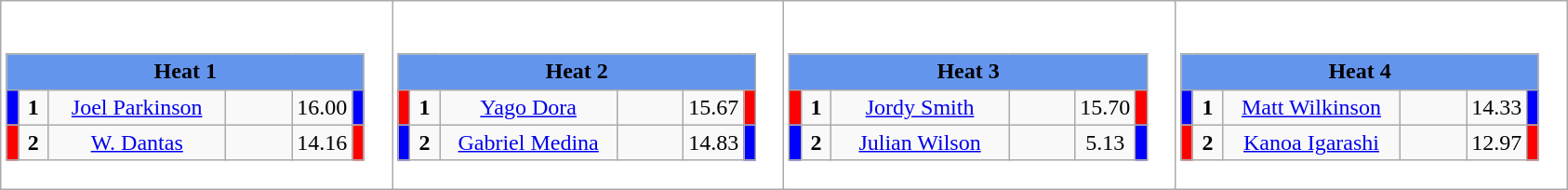<table class="wikitable" style="background:#fff;">
<tr>
<td><div><br><table class="wikitable">
<tr>
<td colspan="6"  style="text-align:center; background:#6495ed;"><strong>Heat 1</strong></td>
</tr>
<tr>
<td style="width:01px; background: #00f;"></td>
<td style="width:14px; text-align:center;"><strong>1</strong></td>
<td style="width:120px; text-align:center;"><a href='#'>Joel Parkinson</a></td>
<td style="width:40px; text-align:center;"></td>
<td style="width:20px; text-align:center;">16.00</td>
<td style="width:01px; background: #00f;"></td>
</tr>
<tr>
<td style="width:01px; background: #f00;"></td>
<td style="width:14px; text-align:center;"><strong>2</strong></td>
<td style="width:120px; text-align:center;"><a href='#'>W. Dantas</a></td>
<td style="width:40px; text-align:center;"></td>
<td style="width:20px; text-align:center;">14.16</td>
<td style="width:01px; background: #f00;"></td>
</tr>
</table>
</div></td>
<td><div><br><table class="wikitable">
<tr>
<td colspan="6"  style="text-align:center; background:#6495ed;"><strong>Heat 2</strong></td>
</tr>
<tr>
<td style="width:01px; background: #f00;"></td>
<td style="width:14px; text-align:center;"><strong>1</strong></td>
<td style="width:120px; text-align:center;"><a href='#'>Yago Dora</a></td>
<td style="width:40px; text-align:center;"></td>
<td style="width:20px; text-align:center;">15.67</td>
<td style="width:01px; background: #f00;"></td>
</tr>
<tr>
<td style="width:01px; background: #00f;"></td>
<td style="width:14px; text-align:center;"><strong>2</strong></td>
<td style="width:120px; text-align:center;"><a href='#'>Gabriel Medina</a></td>
<td style="width:40px; text-align:center;"></td>
<td style="width:20px; text-align:center;">14.83</td>
<td style="width:01px; background: #00f;"></td>
</tr>
</table>
</div></td>
<td><div><br><table class="wikitable">
<tr>
<td colspan="6"  style="text-align:center; background:#6495ed;"><strong>Heat 3</strong></td>
</tr>
<tr>
<td style="width:01px; background: #f00;"></td>
<td style="width:14px; text-align:center;"><strong>1</strong></td>
<td style="width:120px; text-align:center;"><a href='#'>Jordy Smith</a></td>
<td style="width:40px; text-align:center;"></td>
<td style="width:20px; text-align:center;">15.70</td>
<td style="width:01px; background: #f00;"></td>
</tr>
<tr>
<td style="width:01px; background: #00f;"></td>
<td style="width:14px; text-align:center;"><strong>2</strong></td>
<td style="width:120px; text-align:center;"><a href='#'>Julian Wilson</a></td>
<td style="width:40px; text-align:center;"></td>
<td style="width:20px; text-align:center;">5.13</td>
<td style="width:01px; background: #00f;"></td>
</tr>
</table>
</div></td>
<td><div><br><table class="wikitable">
<tr>
<td colspan="6"  style="text-align:center; background:#6495ed;"><strong>Heat 4</strong></td>
</tr>
<tr>
<td style="width:01px; background: #00f;"></td>
<td style="width:14px; text-align:center;"><strong>1</strong></td>
<td style="width:120px; text-align:center;"><a href='#'>Matt Wilkinson</a></td>
<td style="width:40px; text-align:center;"></td>
<td style="width:20px; text-align:center;">14.33</td>
<td style="width:01px; background: #00f;"></td>
</tr>
<tr>
<td style="width:01px; background: #f00;"></td>
<td style="width:14px; text-align:center;"><strong>2</strong></td>
<td style="width:120px; text-align:center;"><a href='#'>Kanoa Igarashi</a></td>
<td style="width:40px; text-align:center;"></td>
<td style="width:20px; text-align:center;">12.97</td>
<td style="width:01px; background: #f00;"></td>
</tr>
</table>
</div></td>
</tr>
</table>
